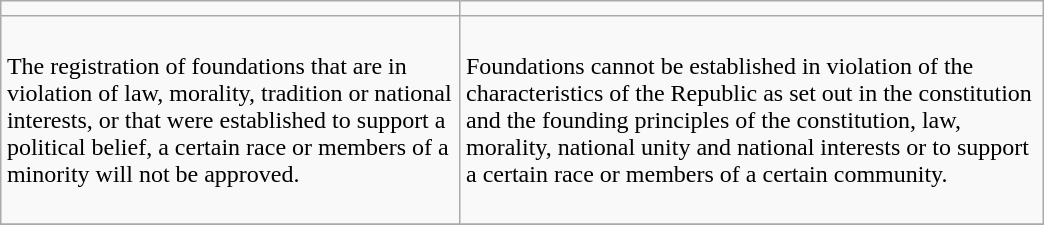<table class="wikitable" style="margin: 1em auto 1em auto; width: 55%; height: 150px" border="1">
<tr>
<td></td>
<td></td>
</tr>
<tr>
<td>The registration of foundations that are in violation of law, morality, tradition or national interests, or that were established to support a political belief, a certain race or members of a minority will not be approved.</td>
<td>Foundations cannot be established in violation of the characteristics of the Republic as set out in the constitution and the founding principles of the constitution, law, morality, national unity and national interests or to support a certain race or members of a certain community.</td>
</tr>
<tr>
</tr>
</table>
